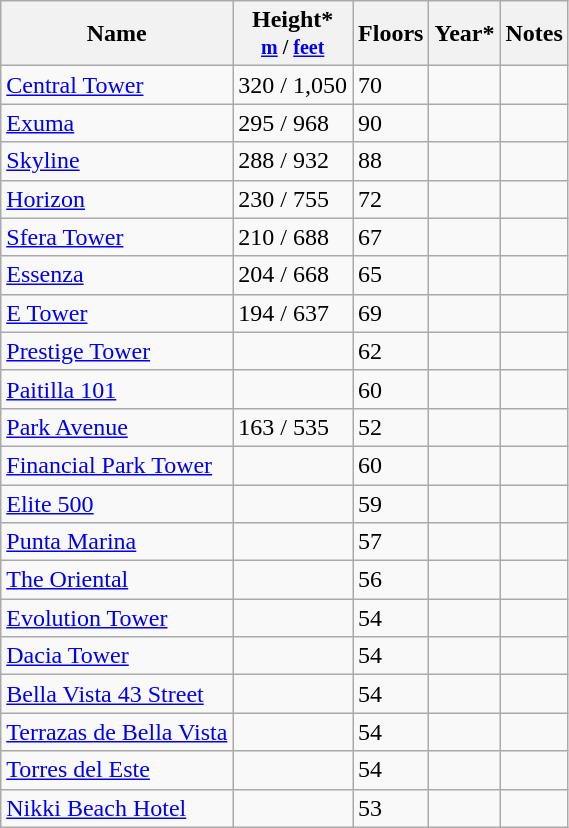<table class="wikitable sortable">
<tr>
<th>Name</th>
<th>Height*<br><small><a href='#'>m</a> / <a href='#'>feet</a></small></th>
<th>Floors</th>
<th>Year*</th>
<th class="unsortable">Notes</th>
</tr>
<tr>
<td><a href='#'>Central Tower</a></td>
<td>320 / 1,050</td>
<td>70</td>
<td></td>
<td></td>
</tr>
<tr>
<td><a href='#'>Exuma</a></td>
<td>295 / 968</td>
<td>90</td>
<td></td>
<td></td>
</tr>
<tr>
<td><a href='#'>Skyline</a></td>
<td>288 / 932</td>
<td>88</td>
<td></td>
<td></td>
</tr>
<tr>
<td><a href='#'>Horizon</a></td>
<td>230 / 755</td>
<td>72</td>
<td></td>
<td></td>
</tr>
<tr>
<td><a href='#'>Sfera Tower</a></td>
<td>210 / 688</td>
<td>67</td>
<td></td>
<td></td>
</tr>
<tr>
<td><a href='#'>Essenza</a></td>
<td>204 / 668</td>
<td>65</td>
<td></td>
<td></td>
</tr>
<tr>
<td><a href='#'>E Tower</a></td>
<td>194 / 637</td>
<td>69</td>
<td></td>
<td></td>
</tr>
<tr>
<td><a href='#'>Prestige Tower</a></td>
<td></td>
<td>62</td>
<td></td>
<td></td>
</tr>
<tr>
<td><a href='#'>Paitilla 101</a></td>
<td></td>
<td>60</td>
<td></td>
<td></td>
</tr>
<tr>
<td><a href='#'>Park Avenue</a></td>
<td>163 / 535</td>
<td>52</td>
<td></td>
<td></td>
</tr>
<tr>
<td><a href='#'>Financial Park Tower</a></td>
<td></td>
<td>60</td>
<td></td>
<td></td>
</tr>
<tr>
<td><a href='#'>Elite 500</a></td>
<td></td>
<td>59</td>
<td></td>
<td></td>
</tr>
<tr>
<td><a href='#'>Punta Marina</a></td>
<td></td>
<td>57</td>
<td></td>
<td></td>
</tr>
<tr>
<td><a href='#'>The Oriental</a></td>
<td></td>
<td>56</td>
<td></td>
<td></td>
</tr>
<tr>
<td><a href='#'>Evolution Tower</a></td>
<td></td>
<td>54</td>
<td></td>
<td></td>
</tr>
<tr>
<td><a href='#'>Dacia Tower</a></td>
<td></td>
<td>54</td>
<td></td>
<td></td>
</tr>
<tr>
<td><a href='#'>Bella Vista 43 Street</a></td>
<td></td>
<td>54</td>
<td></td>
<td></td>
</tr>
<tr>
<td><a href='#'>Terrazas de Bella Vista</a></td>
<td></td>
<td>54</td>
<td></td>
<td></td>
</tr>
<tr>
<td><a href='#'>Torres del Este</a></td>
<td></td>
<td>54</td>
<td></td>
<td></td>
</tr>
<tr>
<td><a href='#'>Nikki Beach Hotel</a></td>
<td></td>
<td>53</td>
<td></td>
<td></td>
</tr>
</table>
